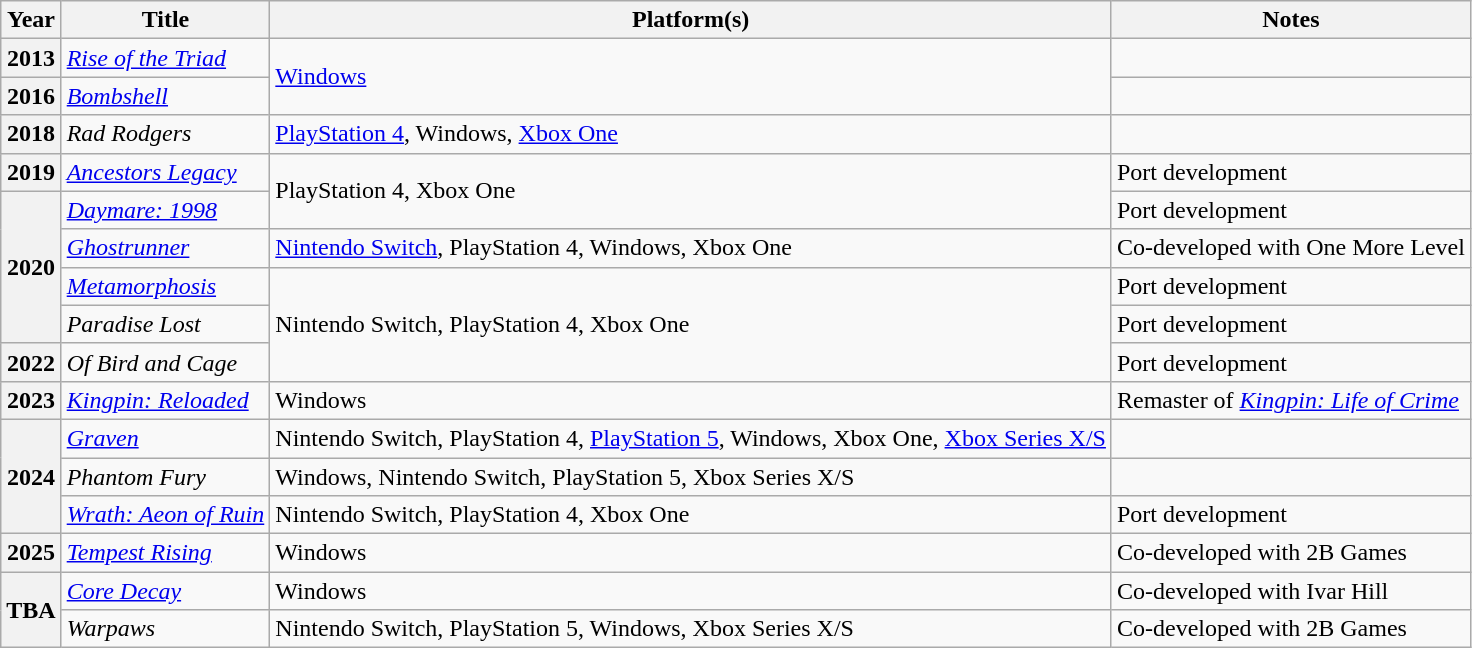<table class="wikitable sortable plainrowheaders">
<tr>
<th scope="col">Year</th>
<th scope="col">Title</th>
<th scope="col">Platform(s)</th>
<th scope="col" class="unsortable">Notes</th>
</tr>
<tr>
<th scope="row">2013</th>
<td><em><a href='#'>Rise of the Triad</a></em></td>
<td rowspan="2"><a href='#'>Windows</a></td>
<td></td>
</tr>
<tr>
<th scope="row">2016</th>
<td><em><a href='#'>Bombshell</a></em></td>
<td></td>
</tr>
<tr>
<th scope="row">2018</th>
<td><em>Rad Rodgers</em></td>
<td><a href='#'>PlayStation 4</a>, Windows, <a href='#'>Xbox One</a></td>
<td></td>
</tr>
<tr>
<th scope="row">2019</th>
<td><em><a href='#'>Ancestors Legacy</a></em></td>
<td rowspan="2">PlayStation 4, Xbox One</td>
<td>Port development</td>
</tr>
<tr>
<th scope="row" rowspan="4">2020</th>
<td><em><a href='#'>Daymare: 1998</a></em></td>
<td>Port development</td>
</tr>
<tr>
<td><em><a href='#'>Ghostrunner</a></em></td>
<td><a href='#'>Nintendo Switch</a>, PlayStation 4, Windows, Xbox One</td>
<td>Co-developed with One More Level</td>
</tr>
<tr>
<td><em><a href='#'>Metamorphosis</a></em></td>
<td rowspan="3">Nintendo Switch, PlayStation 4, Xbox One</td>
<td>Port development</td>
</tr>
<tr>
<td><em>Paradise Lost</em></td>
<td>Port development</td>
</tr>
<tr>
<th scope="row">2022</th>
<td><em>Of Bird and Cage</em></td>
<td>Port development</td>
</tr>
<tr>
<th scope="row">2023</th>
<td><em><a href='#'>Kingpin: Reloaded</a></em></td>
<td>Windows</td>
<td>Remaster of <em><a href='#'>Kingpin: Life of Crime</a></em></td>
</tr>
<tr>
<th rowspan="3" scope="row">2024</th>
<td><em><a href='#'>Graven</a></em></td>
<td>Nintendo Switch, PlayStation 4, <a href='#'>PlayStation 5</a>, Windows, Xbox One, <a href='#'>Xbox Series X/S</a></td>
<td></td>
</tr>
<tr>
<td><em>Phantom Fury</em></td>
<td>Windows, Nintendo Switch, PlayStation 5, Xbox Series X/S</td>
<td></td>
</tr>
<tr>
<td><em><a href='#'>Wrath: Aeon of Ruin</a></em></td>
<td>Nintendo Switch, PlayStation 4, Xbox One</td>
<td>Port development</td>
</tr>
<tr>
<th scope="row">2025</th>
<td><em><a href='#'>Tempest Rising</a></em></td>
<td>Windows</td>
<td>Co-developed with 2B Games</td>
</tr>
<tr>
<th rowspan="2">TBA</th>
<td><em><a href='#'>Core Decay</a></em></td>
<td>Windows</td>
<td>Co-developed with Ivar Hill</td>
</tr>
<tr>
<td><em>Warpaws</em></td>
<td>Nintendo Switch, PlayStation 5, Windows, Xbox Series X/S</td>
<td>Co-developed with 2B Games</td>
</tr>
</table>
